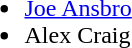<table style="width:100%;">
<tr>
<td style="vertical-align:top; width:25%;"><br><ul><li> <a href='#'>Joe Ansbro</a></li><li>Alex Craig</li></ul></td>
</tr>
</table>
